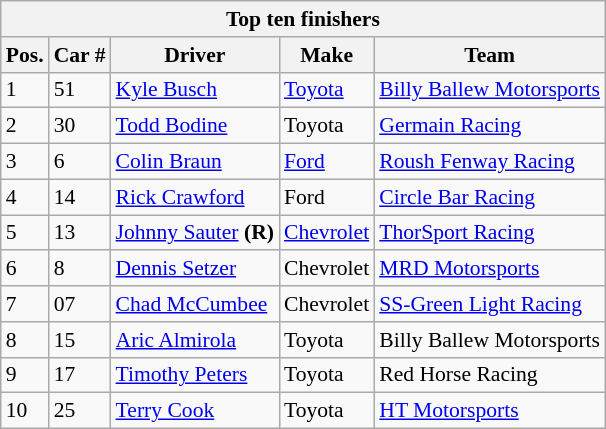<table class="wikitable" style="font-size: 90%">
<tr>
<th colspan=9>Top ten finishers</th>
</tr>
<tr>
<th>Pos.</th>
<th>Car #</th>
<th>Driver</th>
<th>Make</th>
<th>Team</th>
</tr>
<tr>
<td>1</td>
<td>51</td>
<td><a href='#'>Kyle Busch</a></td>
<td><a href='#'>Toyota</a></td>
<td><a href='#'>Billy Ballew Motorsports</a></td>
</tr>
<tr>
<td>2</td>
<td>30</td>
<td><a href='#'>Todd Bodine</a></td>
<td>Toyota</td>
<td><a href='#'>Germain Racing</a></td>
</tr>
<tr>
<td>3</td>
<td>6</td>
<td><a href='#'>Colin Braun</a></td>
<td><a href='#'>Ford</a></td>
<td><a href='#'>Roush Fenway Racing</a></td>
</tr>
<tr>
<td>4</td>
<td>14</td>
<td><a href='#'>Rick Crawford</a></td>
<td>Ford</td>
<td><a href='#'>Circle Bar Racing</a></td>
</tr>
<tr>
<td>5</td>
<td>13</td>
<td><a href='#'>Johnny Sauter</a> <strong>(R)</strong></td>
<td><a href='#'>Chevrolet</a></td>
<td><a href='#'>ThorSport Racing</a></td>
</tr>
<tr>
<td>6</td>
<td>8</td>
<td><a href='#'>Dennis Setzer</a></td>
<td>Chevrolet</td>
<td><a href='#'>MRD Motorsports</a></td>
</tr>
<tr>
<td>7</td>
<td>07</td>
<td><a href='#'>Chad McCumbee</a></td>
<td>Chevrolet</td>
<td><a href='#'>SS-Green Light Racing</a></td>
</tr>
<tr>
<td>8</td>
<td>15</td>
<td><a href='#'>Aric Almirola</a></td>
<td>Toyota</td>
<td>Billy Ballew Motorsports</td>
</tr>
<tr>
<td>9</td>
<td>17</td>
<td><a href='#'>Timothy Peters</a></td>
<td>Toyota</td>
<td>Red Horse Racing</td>
</tr>
<tr>
<td>10</td>
<td>25</td>
<td><a href='#'>Terry Cook</a></td>
<td>Toyota</td>
<td><a href='#'>HT Motorsports</a></td>
</tr>
</table>
